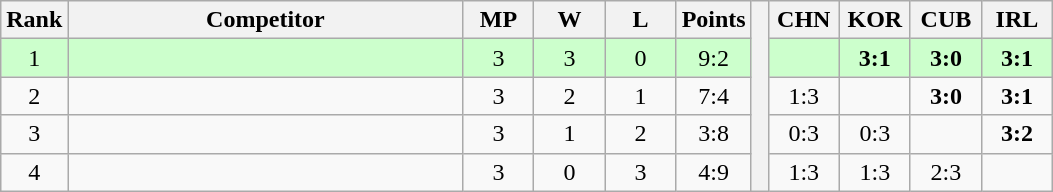<table class="wikitable" style="text-align:center">
<tr>
<th>Rank</th>
<th style="width:16em">Competitor</th>
<th style="width:2.5em">MP</th>
<th style="width:2.5em">W</th>
<th style="width:2.5em">L</th>
<th>Points</th>
<th rowspan="5"> </th>
<th style="width:2.5em">CHN</th>
<th style="width:2.5em">KOR</th>
<th style="width:2.5em">CUB</th>
<th style="width:2.5em">IRL</th>
</tr>
<tr style="background:#cfc;">
<td>1</td>
<td style="text-align:left"></td>
<td>3</td>
<td>3</td>
<td>0</td>
<td>9:2</td>
<td></td>
<td><strong>3:1</strong></td>
<td><strong>3:0</strong></td>
<td><strong>3:1</strong></td>
</tr>
<tr>
<td>2</td>
<td style="text-align:left"></td>
<td>3</td>
<td>2</td>
<td>1</td>
<td>7:4</td>
<td>1:3</td>
<td></td>
<td><strong>3:0</strong></td>
<td><strong>3:1</strong></td>
</tr>
<tr>
<td>3</td>
<td style="text-align:left"></td>
<td>3</td>
<td>1</td>
<td>2</td>
<td>3:8</td>
<td>0:3</td>
<td>0:3</td>
<td></td>
<td><strong>3:2</strong></td>
</tr>
<tr>
<td>4</td>
<td style="text-align:left"></td>
<td>3</td>
<td>0</td>
<td>3</td>
<td>4:9</td>
<td>1:3</td>
<td>1:3</td>
<td>2:3</td>
<td></td>
</tr>
</table>
